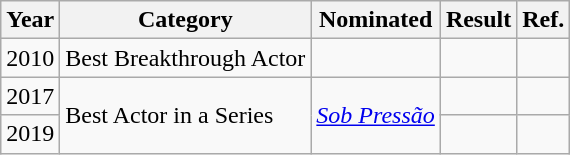<table class="wikitable">
<tr>
<th>Year</th>
<th>Category</th>
<th>Nominated</th>
<th>Result</th>
<th>Ref.</th>
</tr>
<tr>
<td>2010</td>
<td>Best Breakthrough Actor</td>
<td></td>
<td></td>
<td></td>
</tr>
<tr>
<td>2017</td>
<td rowspan=2>Best Actor in a Series</td>
<td rowspan=2 style="text-align:center;"><em><a href='#'>Sob Pressão</a></em></td>
<td></td>
<td></td>
</tr>
<tr>
<td>2019</td>
<td></td>
<td></td>
</tr>
</table>
